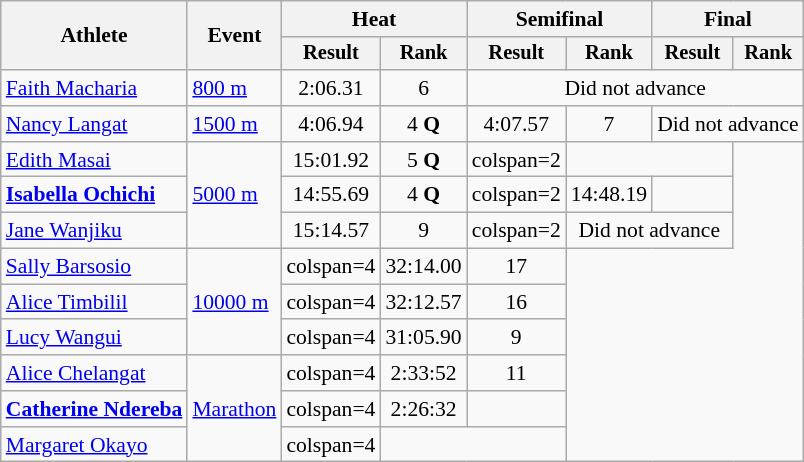<table class=wikitable style="font-size:90%">
<tr>
<th rowspan="2">Athlete</th>
<th rowspan="2">Event</th>
<th colspan="2">Heat</th>
<th colspan="2">Semifinal</th>
<th colspan="2">Final</th>
</tr>
<tr style="font-size:95%">
<th>Result</th>
<th>Rank</th>
<th>Result</th>
<th>Rank</th>
<th>Result</th>
<th>Rank</th>
</tr>
<tr align=center>
<td align=left><a href='#'>Faith Macharia</a></td>
<td align=left><a href='#'>800 m</a></td>
<td>2:06.31</td>
<td>6</td>
<td colspan=4>Did not advance</td>
</tr>
<tr align=center>
<td align=left><a href='#'>Nancy Langat</a></td>
<td align=left><a href='#'>1500 m</a></td>
<td>4:06.94</td>
<td>4 <strong>Q</strong></td>
<td>4:07.57</td>
<td>7</td>
<td colspan=2>Did not advance</td>
</tr>
<tr align=center>
<td align=left><a href='#'>Edith Masai</a></td>
<td align=left rowspan=3><a href='#'>5000 m</a></td>
<td>15:01.92</td>
<td>5 <strong>Q</strong></td>
<td>colspan=2 </td>
<td colspan=2></td>
</tr>
<tr align=center>
<td align=left><strong><a href='#'>Isabella Ochichi</a></strong></td>
<td>14:55.69</td>
<td>4 <strong>Q</strong></td>
<td>colspan=2 </td>
<td>14:48.19</td>
<td></td>
</tr>
<tr align=center>
<td align=left><a href='#'>Jane Wanjiku</a></td>
<td>15:14.57</td>
<td>9</td>
<td>colspan=2 </td>
<td colspan=2>Did not advance</td>
</tr>
<tr align=center>
<td align=left><a href='#'>Sally Barsosio</a></td>
<td align=left rowspan=3><a href='#'>10000 m</a></td>
<td>colspan=4 </td>
<td>32:14.00</td>
<td>17</td>
</tr>
<tr align=center>
<td align=left><a href='#'>Alice Timbilil</a></td>
<td>colspan=4 </td>
<td>32:12.57</td>
<td>16</td>
</tr>
<tr align=center>
<td align=left><a href='#'>Lucy Wangui</a></td>
<td>colspan=4 </td>
<td>31:05.90</td>
<td>9</td>
</tr>
<tr align=center>
<td align=left><a href='#'>Alice Chelangat</a></td>
<td align=left rowspan=3><a href='#'>Marathon</a></td>
<td>colspan=4 </td>
<td>2:33:52</td>
<td>11</td>
</tr>
<tr align=center>
<td align=left><strong><a href='#'>Catherine Ndereba</a></strong></td>
<td>colspan=4 </td>
<td>2:26:32</td>
<td></td>
</tr>
<tr align=center>
<td align=left><a href='#'>Margaret Okayo</a></td>
<td>colspan=4 </td>
<td colspan=2></td>
</tr>
</table>
